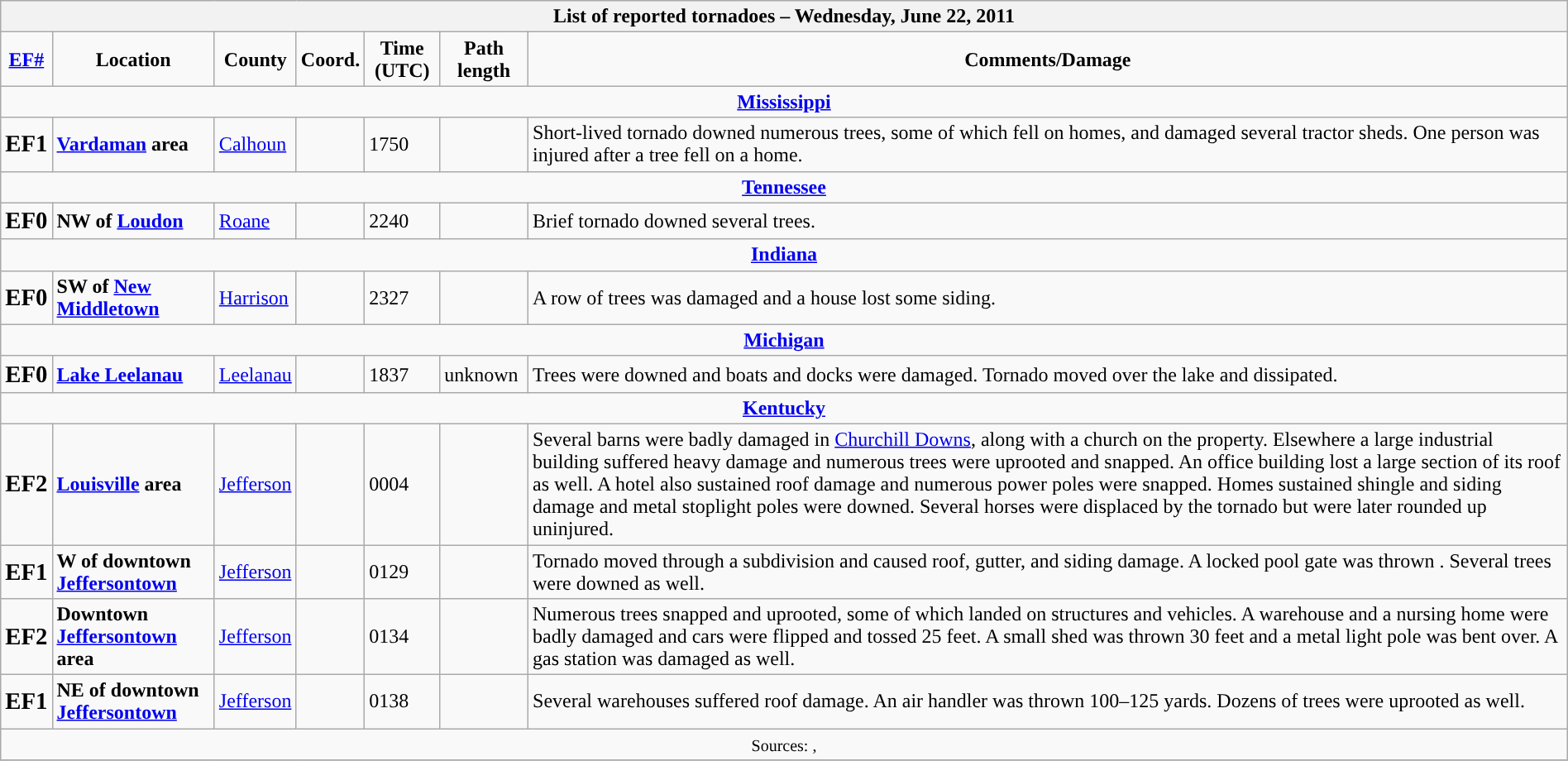<table class="wikitable collapsible" width="100%">
<tr>
<th colspan="7">List of reported tornadoes – Wednesday, June 22, 2011</th>
</tr>
<tr style="text-align:center;">
<td><strong><a href='#'>EF#</a></strong></td>
<td><strong>Location</strong></td>
<td><strong>County</strong></td>
<td><strong>Coord.</strong></td>
<td><strong>Time (UTC)</strong></td>
<td><strong>Path length</strong></td>
<td><strong>Comments/Damage</strong></td>
</tr>
<tr>
<td colspan="7" align=center><strong><a href='#'>Mississippi</a></strong></td>
</tr>
<tr>
<td><big><strong>EF1</strong></big></td>
<td><strong><a href='#'>Vardaman</a> area</strong></td>
<td><a href='#'>Calhoun</a></td>
<td></td>
<td>1750</td>
<td></td>
<td>Short-lived tornado downed numerous trees, some of which fell on homes, and damaged several tractor sheds. One person was injured after a tree fell on a home.</td>
</tr>
<tr>
<td colspan="7" align=center><strong><a href='#'>Tennessee</a></strong></td>
</tr>
<tr>
<td><big><strong>EF0</strong></big></td>
<td><strong>NW of <a href='#'>Loudon</a></strong></td>
<td><a href='#'>Roane</a></td>
<td></td>
<td>2240</td>
<td></td>
<td>Brief tornado downed several trees.</td>
</tr>
<tr>
<td colspan="7" align=center><strong><a href='#'>Indiana</a></strong></td>
</tr>
<tr>
<td><big><strong>EF0</strong></big></td>
<td><strong>SW of <a href='#'>New Middletown</a></strong></td>
<td><a href='#'>Harrison</a></td>
<td></td>
<td>2327</td>
<td></td>
<td>A row of trees was damaged and a house lost some siding.</td>
</tr>
<tr>
<td colspan="7" align=center><strong><a href='#'>Michigan</a></strong></td>
</tr>
<tr>
<td><big><strong>EF0</strong></big></td>
<td><strong><a href='#'>Lake Leelanau</a></strong></td>
<td><a href='#'>Leelanau</a></td>
<td></td>
<td>1837</td>
<td>unknown</td>
<td>Trees were downed and boats and docks were damaged. Tornado moved over the lake and dissipated.</td>
</tr>
<tr>
<td colspan="7" align=center><strong><a href='#'>Kentucky</a></strong></td>
</tr>
<tr>
<td><big><strong>EF2</strong></big></td>
<td><strong><a href='#'>Louisville</a> area</strong></td>
<td><a href='#'>Jefferson</a></td>
<td></td>
<td>0004</td>
<td></td>
<td>Several barns were badly damaged in <a href='#'>Churchill Downs</a>, along with a church on the property. Elsewhere a large industrial building suffered heavy damage and numerous trees were uprooted and snapped. An office building lost a large section of its roof as well. A hotel also sustained roof damage and numerous power poles were snapped. Homes sustained shingle and siding damage and metal stoplight poles were downed. Several horses were displaced by the tornado but were later rounded up uninjured.</td>
</tr>
<tr>
<td><big><strong>EF1</strong></big></td>
<td><strong>W of downtown <a href='#'>Jeffersontown</a></strong></td>
<td><a href='#'>Jefferson</a></td>
<td></td>
<td>0129</td>
<td></td>
<td>Tornado moved through a subdivision and caused roof, gutter, and siding damage. A locked pool gate was thrown . Several trees were downed as well.</td>
</tr>
<tr>
<td><big><strong>EF2</strong></big></td>
<td><strong>Downtown <a href='#'>Jeffersontown</a> area</strong></td>
<td><a href='#'>Jefferson</a></td>
<td></td>
<td>0134</td>
<td></td>
<td>Numerous trees snapped and uprooted, some of which landed on structures and vehicles. A warehouse and a nursing home were badly damaged and cars were flipped and tossed 25 feet. A small shed was thrown 30 feet and a metal light pole was bent over. A gas station was damaged as well.</td>
</tr>
<tr>
<td><big><strong>EF1</strong></big></td>
<td><strong>NE of downtown <a href='#'>Jeffersontown</a></strong></td>
<td><a href='#'>Jefferson</a></td>
<td></td>
<td>0138</td>
<td></td>
<td>Several warehouses suffered roof damage. An air handler was thrown 100–125 yards. Dozens of trees were uprooted as well.</td>
</tr>
<tr>
<td colspan="7" align=center><small>Sources: , </small></td>
</tr>
<tr>
</tr>
</table>
